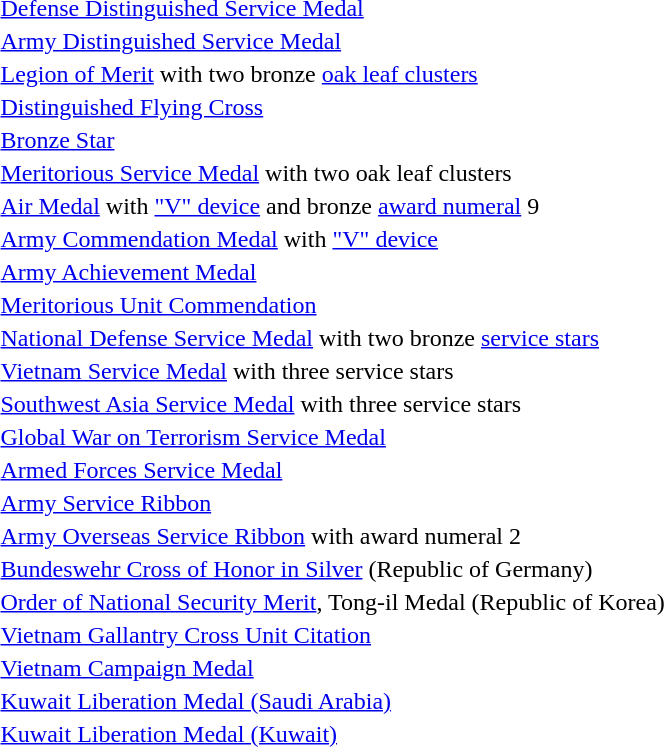<table>
<tr>
<td></td>
<td><a href='#'>Defense Distinguished Service Medal</a></td>
</tr>
<tr>
<td></td>
<td><a href='#'>Army Distinguished Service Medal</a></td>
</tr>
<tr>
<td><span></span><span></span></td>
<td><a href='#'>Legion of Merit</a> with two bronze <a href='#'>oak leaf clusters</a></td>
</tr>
<tr>
<td></td>
<td><a href='#'>Distinguished Flying Cross</a></td>
</tr>
<tr>
<td></td>
<td><a href='#'>Bronze Star</a></td>
</tr>
<tr>
<td><span></span><span></span></td>
<td><a href='#'>Meritorious Service Medal</a> with two oak leaf clusters</td>
</tr>
<tr>
<td><span></span><span></span></td>
<td><a href='#'>Air Medal</a> with <a href='#'>"V" device</a> and bronze <a href='#'>award numeral</a> 9</td>
</tr>
<tr>
<td></td>
<td><a href='#'>Army Commendation Medal</a> with <a href='#'>"V" device</a></td>
</tr>
<tr>
<td></td>
<td><a href='#'>Army Achievement Medal</a></td>
</tr>
<tr>
<td></td>
<td><a href='#'>Meritorious Unit Commendation</a></td>
</tr>
<tr>
<td><span></span><span></span></td>
<td><a href='#'>National Defense Service Medal</a> with two bronze <a href='#'>service stars</a></td>
</tr>
<tr>
<td><span></span><span></span><span></span></td>
<td><a href='#'>Vietnam Service Medal</a> with three service stars</td>
</tr>
<tr>
<td><span></span><span></span><span></span></td>
<td><a href='#'>Southwest Asia Service Medal</a> with three service stars</td>
</tr>
<tr>
<td></td>
<td><a href='#'>Global War on Terrorism Service Medal</a></td>
</tr>
<tr>
<td></td>
<td><a href='#'>Armed Forces Service Medal</a></td>
</tr>
<tr>
<td></td>
<td><a href='#'>Army Service Ribbon</a></td>
</tr>
<tr>
<td><span></span></td>
<td><a href='#'>Army Overseas Service Ribbon</a> with award numeral 2</td>
</tr>
<tr>
<td></td>
<td><a href='#'>Bundeswehr Cross of Honor in Silver</a> (Republic of Germany)</td>
</tr>
<tr>
<td></td>
<td><a href='#'>Order of National Security Merit</a>, Tong-il Medal (Republic of Korea)</td>
</tr>
<tr>
<td></td>
<td><a href='#'>Vietnam Gallantry Cross Unit Citation</a></td>
</tr>
<tr>
<td></td>
<td><a href='#'>Vietnam Campaign Medal</a></td>
</tr>
<tr>
<td></td>
<td><a href='#'>Kuwait Liberation Medal (Saudi Arabia)</a></td>
</tr>
<tr>
<td></td>
<td><a href='#'>Kuwait Liberation Medal (Kuwait)</a></td>
</tr>
</table>
